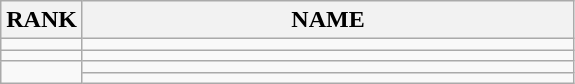<table class="wikitable">
<tr>
<th>RANK</th>
<th style="width: 20em">NAME</th>
</tr>
<tr>
<td align="center"></td>
<td></td>
</tr>
<tr>
<td align="center"></td>
<td></td>
</tr>
<tr>
<td rowspan=2 align="center"></td>
<td></td>
</tr>
<tr>
<td></td>
</tr>
</table>
